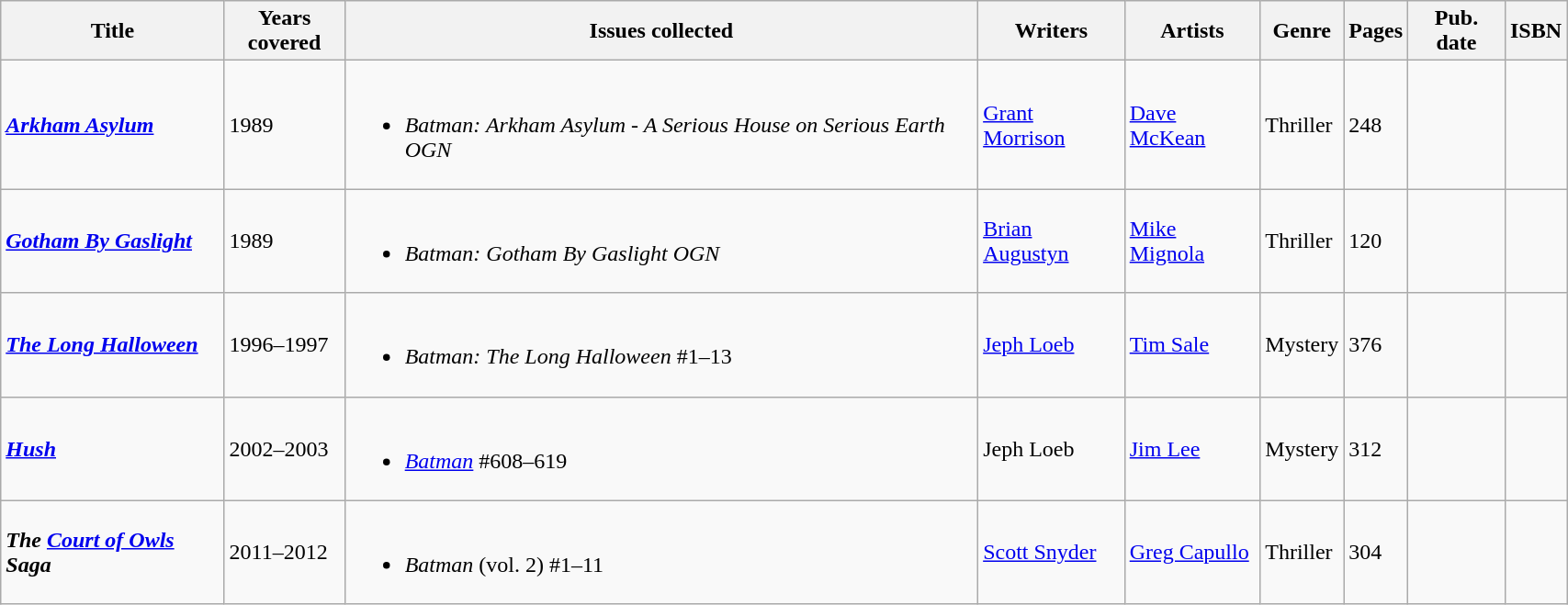<table class="wikitable sortable" width=90%>
<tr>
<th>Title</th>
<th style="width: 5em;">Years covered</th>
<th class="unsortable">Issues collected</th>
<th class="unsortable">Writers</th>
<th class="unsortable">Artists</th>
<th>Genre</th>
<th>Pages</th>
<th>Pub. date</th>
<th class="unsortable">ISBN</th>
</tr>
<tr>
<td><strong><em><a href='#'>Arkham Asylum</a></em></strong></td>
<td>1989</td>
<td><br><ul><li><em>Batman: Arkham Asylum - A Serious House on Serious Earth OGN</em></li></ul></td>
<td><a href='#'>Grant Morrison</a></td>
<td><a href='#'>Dave McKean</a></td>
<td>Thriller</td>
<td>248</td>
<td></td>
<td></td>
</tr>
<tr>
<td><strong><em><a href='#'>Gotham By Gaslight</a></em></strong></td>
<td>1989</td>
<td><br><ul><li><em>Batman: Gotham By Gaslight OGN</em></li></ul></td>
<td><a href='#'>Brian Augustyn</a></td>
<td><a href='#'>Mike Mignola</a></td>
<td>Thriller</td>
<td>120</td>
<td></td>
<td></td>
</tr>
<tr>
<td><strong><em><a href='#'>The Long Halloween</a></em></strong></td>
<td>1996–1997</td>
<td><br><ul><li><em>Batman: The Long Halloween</em> #1–13</li></ul></td>
<td><a href='#'>Jeph Loeb</a></td>
<td><a href='#'>Tim Sale</a></td>
<td>Mystery</td>
<td>376</td>
<td></td>
<td></td>
</tr>
<tr>
<td><strong><em><a href='#'>Hush</a></em></strong></td>
<td>2002–2003</td>
<td><br><ul><li><em><a href='#'>Batman</a></em> #608–619</li></ul></td>
<td>Jeph Loeb</td>
<td><a href='#'>Jim Lee</a></td>
<td>Mystery</td>
<td>312</td>
<td></td>
<td></td>
</tr>
<tr>
<td><strong><em>The <a href='#'>Court of Owls</a> Saga</em></strong></td>
<td>2011–2012</td>
<td><br><ul><li><em>Batman</em> (vol. 2) #1–11</li></ul></td>
<td><a href='#'>Scott Snyder</a></td>
<td><a href='#'>Greg Capullo</a></td>
<td>Thriller</td>
<td>304</td>
<td></td>
<td></td>
</tr>
</table>
